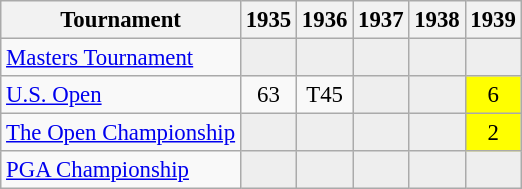<table class="wikitable" style="font-size:95%;text-align:center;">
<tr>
<th>Tournament</th>
<th>1935</th>
<th>1936</th>
<th>1937</th>
<th>1938</th>
<th>1939</th>
</tr>
<tr>
<td align=left><a href='#'>Masters Tournament</a></td>
<td style="background:#eeeeee;"></td>
<td style="background:#eeeeee;"></td>
<td style="background:#eeeeee;"></td>
<td style="background:#eeeeee;"></td>
<td style="background:#eeeeee;"></td>
</tr>
<tr>
<td align=left><a href='#'>U.S. Open</a></td>
<td>63</td>
<td>T45</td>
<td style="background:#eeeeee;"></td>
<td style="background:#eeeeee;"></td>
<td style="background:yellow;">6</td>
</tr>
<tr>
<td align=left><a href='#'>The Open Championship</a></td>
<td style="background:#eeeeee;"></td>
<td style="background:#eeeeee;"></td>
<td style="background:#eeeeee;"></td>
<td style="background:#eeeeee;"></td>
<td style="background:yellow;">2</td>
</tr>
<tr>
<td align=left><a href='#'>PGA Championship</a></td>
<td style="background:#eeeeee;"></td>
<td style="background:#eeeeee;"></td>
<td style="background:#eeeeee;"></td>
<td style="background:#eeeeee;"></td>
<td style="background:#eeeeee;"></td>
</tr>
</table>
